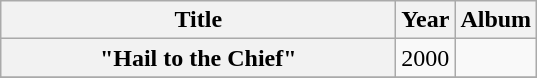<table class="wikitable plainrowheaders" style="text-align:center;">
<tr>
<th scope="col" style="width:16em;">Title</th>
<th scope="col">Year</th>
<th scope="col" rowspan="1">Album</th>
</tr>
<tr>
<th scope="row">"Hail to the Chief"</th>
<td>2000</td>
<td></td>
</tr>
<tr>
</tr>
</table>
